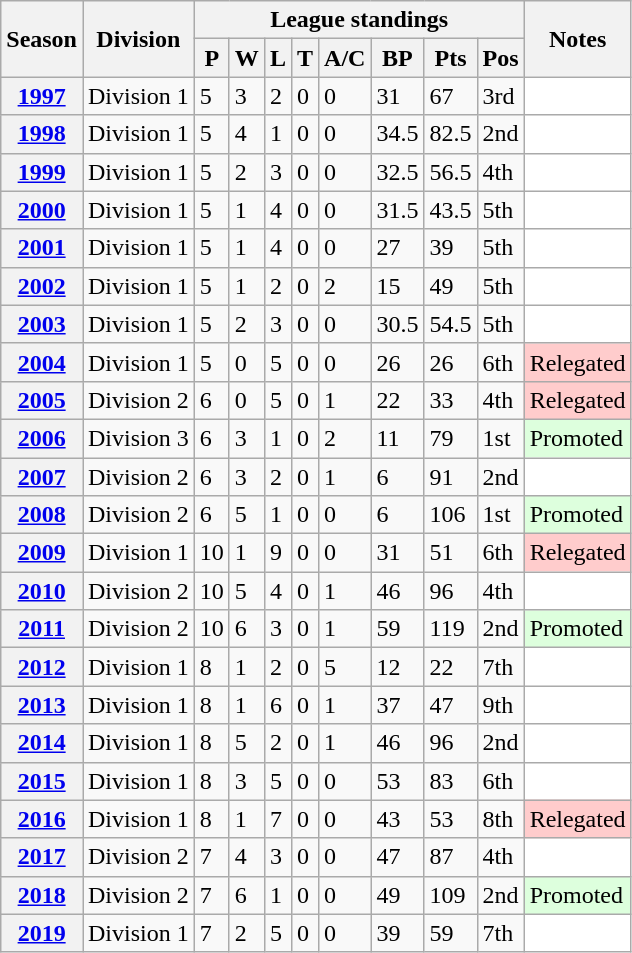<table class="wikitable sortable">
<tr>
<th scope="col" rowspan="2">Season</th>
<th scope="col" rowspan="2">Division</th>
<th scope="col" colspan="8">League standings</th>
<th scope="col" rowspan="2">Notes</th>
</tr>
<tr>
<th scope="col">P</th>
<th scope="col">W</th>
<th scope="col">L</th>
<th scope="col">T</th>
<th scope="col">A/C</th>
<th scope="col">BP</th>
<th scope="col">Pts</th>
<th scope="col">Pos</th>
</tr>
<tr>
<th scope="row"><a href='#'>1997</a></th>
<td>Division 1</td>
<td>5</td>
<td>3</td>
<td>2</td>
<td>0</td>
<td>0</td>
<td>31</td>
<td>67</td>
<td>3rd</td>
<td style="background: white;"></td>
</tr>
<tr>
<th scope="row"><a href='#'>1998</a></th>
<td>Division 1</td>
<td>5</td>
<td>4</td>
<td>1</td>
<td>0</td>
<td>0</td>
<td>34.5</td>
<td>82.5</td>
<td>2nd</td>
<td style="background: white;"></td>
</tr>
<tr>
<th scope="row"><a href='#'>1999</a></th>
<td>Division 1</td>
<td>5</td>
<td>2</td>
<td>3</td>
<td>0</td>
<td>0</td>
<td>32.5</td>
<td>56.5</td>
<td>4th</td>
<td style="background: white;"></td>
</tr>
<tr>
<th scope="row"><a href='#'>2000</a></th>
<td>Division 1</td>
<td>5</td>
<td>1</td>
<td>4</td>
<td>0</td>
<td>0</td>
<td>31.5</td>
<td>43.5</td>
<td>5th</td>
<td style="background: white;"></td>
</tr>
<tr>
<th scope="row"><a href='#'>2001</a></th>
<td>Division 1</td>
<td>5</td>
<td>1</td>
<td>4</td>
<td>0</td>
<td>0</td>
<td>27</td>
<td>39</td>
<td>5th</td>
<td style="background: white;"></td>
</tr>
<tr>
<th scope="row"><a href='#'>2002</a></th>
<td>Division 1</td>
<td>5</td>
<td>1</td>
<td>2</td>
<td>0</td>
<td>2</td>
<td>15</td>
<td>49</td>
<td>5th</td>
<td style="background: white;"></td>
</tr>
<tr>
<th scope="row"><a href='#'>2003</a></th>
<td>Division 1</td>
<td>5</td>
<td>2</td>
<td>3</td>
<td>0</td>
<td>0</td>
<td>30.5</td>
<td>54.5</td>
<td>5th</td>
<td style="background: white;"></td>
</tr>
<tr>
<th scope="row"><a href='#'>2004</a></th>
<td>Division 1</td>
<td>5</td>
<td>0</td>
<td>5</td>
<td>0</td>
<td>0</td>
<td>26</td>
<td>26</td>
<td>6th</td>
<td style="background: #FFCCCC;">Relegated</td>
</tr>
<tr>
<th scope="row"><a href='#'>2005</a></th>
<td>Division 2</td>
<td>6</td>
<td>0</td>
<td>5</td>
<td>0</td>
<td>1</td>
<td>22</td>
<td>33</td>
<td>4th</td>
<td style="background: #FFCCCC;">Relegated</td>
</tr>
<tr>
<th scope="row"><a href='#'>2006</a></th>
<td>Division 3</td>
<td>6</td>
<td>3</td>
<td>1</td>
<td>0</td>
<td>2</td>
<td>11</td>
<td>79</td>
<td>1st</td>
<td style="background: #dfd;">Promoted</td>
</tr>
<tr>
<th scope="row"><a href='#'>2007</a></th>
<td>Division 2</td>
<td>6</td>
<td>3</td>
<td>2</td>
<td>0</td>
<td>1</td>
<td>6</td>
<td>91</td>
<td>2nd</td>
<td style="background: white;"></td>
</tr>
<tr>
<th scope="row"><a href='#'>2008</a></th>
<td>Division 2</td>
<td>6</td>
<td>5</td>
<td>1</td>
<td>0</td>
<td>0</td>
<td>6</td>
<td>106</td>
<td>1st</td>
<td style="background: #dfd;">Promoted</td>
</tr>
<tr>
<th scope="row"><a href='#'>2009</a></th>
<td>Division 1</td>
<td>10</td>
<td>1</td>
<td>9</td>
<td>0</td>
<td>0</td>
<td>31</td>
<td>51</td>
<td>6th</td>
<td style="background: #FFCCCC;">Relegated</td>
</tr>
<tr>
<th scope="row"><a href='#'>2010</a></th>
<td>Division 2</td>
<td>10</td>
<td>5</td>
<td>4</td>
<td>0</td>
<td>1</td>
<td>46</td>
<td>96</td>
<td>4th</td>
<td style="background: white;"></td>
</tr>
<tr>
<th scope="row"><a href='#'>2011</a></th>
<td>Division 2</td>
<td>10</td>
<td>6</td>
<td>3</td>
<td>0</td>
<td>1</td>
<td>59</td>
<td>119</td>
<td>2nd</td>
<td style="background: #dfd;">Promoted</td>
</tr>
<tr>
<th scope="row"><a href='#'>2012</a></th>
<td>Division 1</td>
<td>8</td>
<td>1</td>
<td>2</td>
<td>0</td>
<td>5</td>
<td>12</td>
<td>22</td>
<td>7th</td>
<td style="background: white;"></td>
</tr>
<tr>
<th scope="row"><a href='#'>2013</a></th>
<td>Division 1</td>
<td>8</td>
<td>1</td>
<td>6</td>
<td>0</td>
<td>1</td>
<td>37</td>
<td>47</td>
<td>9th</td>
<td style="background: white;"></td>
</tr>
<tr>
<th scope="row"><a href='#'>2014</a></th>
<td>Division 1</td>
<td>8</td>
<td>5</td>
<td>2</td>
<td>0</td>
<td>1</td>
<td>46</td>
<td>96</td>
<td>2nd</td>
<td style="background: white;"></td>
</tr>
<tr>
<th scope="row"><a href='#'>2015</a></th>
<td>Division 1</td>
<td>8</td>
<td>3</td>
<td>5</td>
<td>0</td>
<td>0</td>
<td>53</td>
<td>83</td>
<td>6th</td>
<td style="background: white;"></td>
</tr>
<tr>
<th scope="row"><a href='#'>2016</a></th>
<td>Division 1</td>
<td>8</td>
<td>1</td>
<td>7</td>
<td>0</td>
<td>0</td>
<td>43</td>
<td>53</td>
<td>8th</td>
<td style="background: #FFCCCC;">Relegated</td>
</tr>
<tr>
<th scope="row"><a href='#'>2017</a></th>
<td>Division 2</td>
<td>7</td>
<td>4</td>
<td>3</td>
<td>0</td>
<td>0</td>
<td>47</td>
<td>87</td>
<td>4th</td>
<td style="background: white;"></td>
</tr>
<tr>
<th scope="row"><a href='#'>2018</a></th>
<td>Division 2</td>
<td>7</td>
<td>6</td>
<td>1</td>
<td>0</td>
<td>0</td>
<td>49</td>
<td>109</td>
<td>2nd</td>
<td style="background: #dfd;">Promoted</td>
</tr>
<tr>
<th scope="row"><a href='#'>2019</a></th>
<td>Division 1</td>
<td>7</td>
<td>2</td>
<td>5</td>
<td>0</td>
<td>0</td>
<td>39</td>
<td>59</td>
<td>7th</td>
<td style="background: white;"></td>
</tr>
</table>
